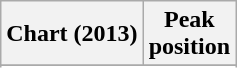<table class="wikitable plainrowheaders sortable" style="text-align:center">
<tr>
<th scope="col">Chart (2013)</th>
<th scope="col">Peak<br>position</th>
</tr>
<tr>
</tr>
<tr>
</tr>
<tr>
</tr>
</table>
